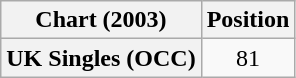<table class="wikitable plainrowheaders" style="text-align:center">
<tr>
<th scope="col">Chart (2003)</th>
<th scope="col">Position</th>
</tr>
<tr>
<th scope="row">UK Singles (OCC)</th>
<td>81</td>
</tr>
</table>
